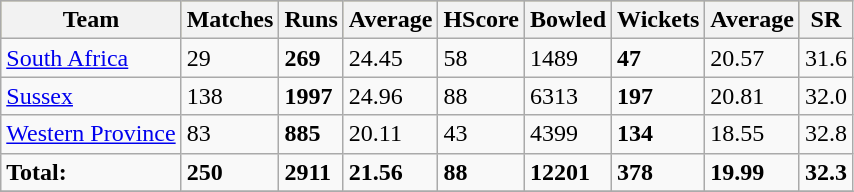<table class="wikitable sortable" style="text align: center;">
<tr bgcolor=#bdb76b>
<th>Team</th>
<th>Matches</th>
<th>Runs</th>
<th>Average</th>
<th>HScore</th>
<th>Bowled</th>
<th>Wickets</th>
<th>Average</th>
<th>SR</th>
</tr>
<tr>
<td><a href='#'>South Africa</a></td>
<td>29</td>
<td><strong>269</strong></td>
<td>24.45</td>
<td>58</td>
<td>1489</td>
<td><strong>47</strong></td>
<td>20.57</td>
<td>31.6</td>
</tr>
<tr>
<td><a href='#'>Sussex</a></td>
<td>138</td>
<td><strong>1997</strong></td>
<td>24.96</td>
<td>88</td>
<td>6313</td>
<td><strong>197</strong></td>
<td>20.81</td>
<td>32.0</td>
</tr>
<tr>
<td><a href='#'>Western Province</a></td>
<td>83</td>
<td><strong>885</strong></td>
<td>20.11</td>
<td>43</td>
<td>4399</td>
<td><strong>134</strong></td>
<td>18.55</td>
<td>32.8</td>
</tr>
<tr>
<td><strong>Total:</strong></td>
<td><strong>250</strong></td>
<td><strong>2911</strong></td>
<td><strong>21.56</strong></td>
<td><strong>88</strong></td>
<td><strong>12201</strong></td>
<td><strong>378</strong></td>
<td><strong>19.99</strong></td>
<td><strong>32.3</strong></td>
</tr>
<tr>
</tr>
</table>
